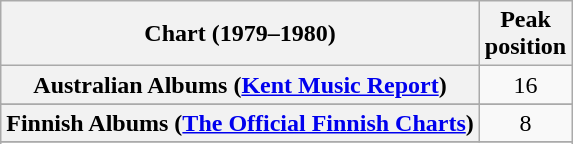<table class="wikitable sortable plainrowheaders">
<tr>
<th scope="col">Chart (1979–1980)</th>
<th scope="col">Peak<br>position</th>
</tr>
<tr>
<th scope="row">Australian Albums (<a href='#'>Kent Music Report</a>)</th>
<td align="center">16</td>
</tr>
<tr>
</tr>
<tr>
</tr>
<tr>
<th scope="row">Finnish Albums (<a href='#'>The Official Finnish Charts</a>)</th>
<td align="center">8</td>
</tr>
<tr>
</tr>
<tr>
</tr>
<tr>
</tr>
<tr>
</tr>
<tr>
</tr>
</table>
